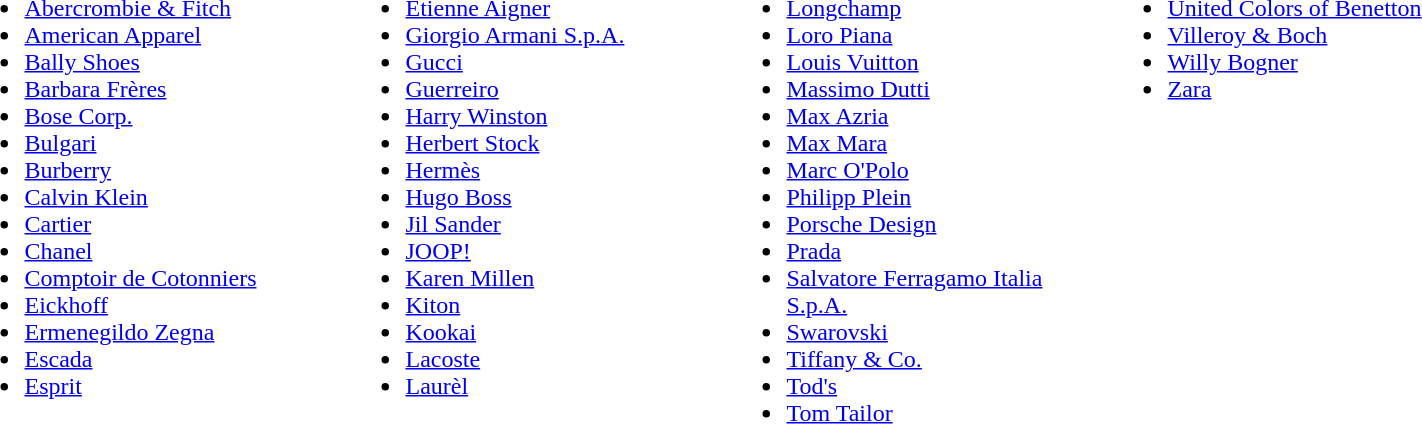<table>
<tr>
<td valign=top width="250px"><br><ul><li><a href='#'>Abercrombie & Fitch</a></li><li><a href='#'>American Apparel</a></li><li><a href='#'>Bally Shoes</a></li><li><a href='#'>Barbara Frères</a></li><li><a href='#'>Bose Corp.</a></li><li><a href='#'>Bulgari</a></li><li><a href='#'>Burberry</a></li><li><a href='#'>Calvin Klein</a></li><li><a href='#'>Cartier</a></li><li><a href='#'>Chanel</a></li><li><a href='#'>Comptoir de Cotonniers</a></li><li><a href='#'>Eickhoff</a></li><li><a href='#'>Ermenegildo Zegna</a></li><li><a href='#'>Escada</a></li><li><a href='#'>Esprit</a></li></ul></td>
<td valign=top width="250px"><br><ul><li><a href='#'>Etienne Aigner</a></li><li><a href='#'>Giorgio Armani S.p.A.</a></li><li><a href='#'>Gucci</a></li><li><a href='#'>Guerreiro</a></li><li><a href='#'>Harry Winston</a></li><li><a href='#'>Herbert Stock</a></li><li><a href='#'>Hermès</a></li><li><a href='#'>Hugo Boss</a></li><li><a href='#'>Jil Sander</a></li><li><a href='#'>JOOP!</a></li><li><a href='#'>Karen Millen</a></li><li><a href='#'>Kiton</a></li><li><a href='#'>Kookai</a></li><li><a href='#'>Lacoste</a></li><li><a href='#'>Laurèl</a></li></ul></td>
<td valign=top width="250px"><br><ul><li><a href='#'>Longchamp</a></li><li><a href='#'>Loro Piana</a></li><li><a href='#'>Louis Vuitton</a></li><li><a href='#'>Massimo Dutti</a></li><li><a href='#'>Max Azria</a></li><li><a href='#'>Max Mara</a></li><li><a href='#'>Marc O'Polo</a></li><li><a href='#'>Philipp Plein</a></li><li><a href='#'>Porsche Design</a></li><li><a href='#'>Prada</a></li><li><a href='#'>Salvatore Ferragamo Italia S.p.A.</a></li><li><a href='#'>Swarovski</a></li><li><a href='#'>Tiffany & Co.</a></li><li><a href='#'>Tod's</a></li><li><a href='#'>Tom Tailor</a></li></ul></td>
<td valign=top width="250px"><br><ul><li><a href='#'>United Colors of Benetton</a></li><li><a href='#'>Villeroy & Boch</a></li><li><a href='#'>Willy Bogner</a></li><li><a href='#'>Zara</a></li></ul></td>
</tr>
</table>
